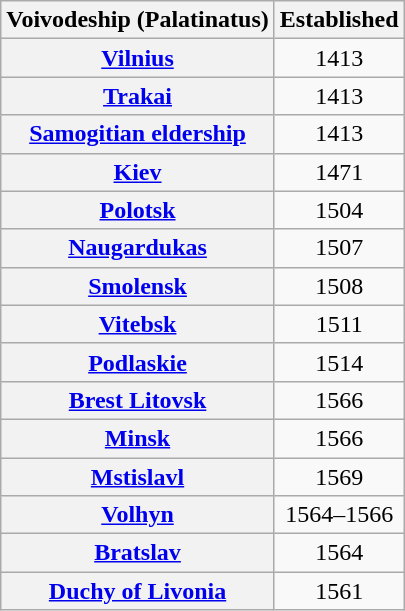<table class="wikitable sortable" style="text-align:center;">
<tr>
<th scope="col">Voivodeship (Palatinatus)</th>
<th scope="col">Established</th>
</tr>
<tr>
<th scope="row"><a href='#'>Vilnius</a></th>
<td>1413</td>
</tr>
<tr>
<th scope="row"><a href='#'>Trakai</a></th>
<td>1413</td>
</tr>
<tr>
<th scope="row"><a href='#'>Samogitian eldership</a></th>
<td>1413</td>
</tr>
<tr>
<th scope="row"><a href='#'>Kiev</a></th>
<td>1471</td>
</tr>
<tr>
<th scope="row"><a href='#'>Polotsk</a></th>
<td>1504</td>
</tr>
<tr>
<th scope="row"><a href='#'>Naugardukas</a></th>
<td>1507</td>
</tr>
<tr>
<th scope="row"><a href='#'>Smolensk</a></th>
<td>1508</td>
</tr>
<tr>
<th scope="row"><a href='#'>Vitebsk</a></th>
<td>1511</td>
</tr>
<tr>
<th scope="row"><a href='#'>Podlaskie</a></th>
<td>1514</td>
</tr>
<tr>
<th scope="row"><a href='#'>Brest Litovsk</a></th>
<td>1566</td>
</tr>
<tr>
<th scope="row"><a href='#'>Minsk</a></th>
<td>1566</td>
</tr>
<tr>
<th scope="row"><a href='#'>Mstislavl</a></th>
<td>1569</td>
</tr>
<tr>
<th scope="row"><a href='#'>Volhyn</a></th>
<td>1564–1566</td>
</tr>
<tr>
<th scope="row"><a href='#'>Bratslav</a></th>
<td>1564</td>
</tr>
<tr>
<th scope="row"><a href='#'>Duchy of Livonia</a></th>
<td>1561</td>
</tr>
</table>
